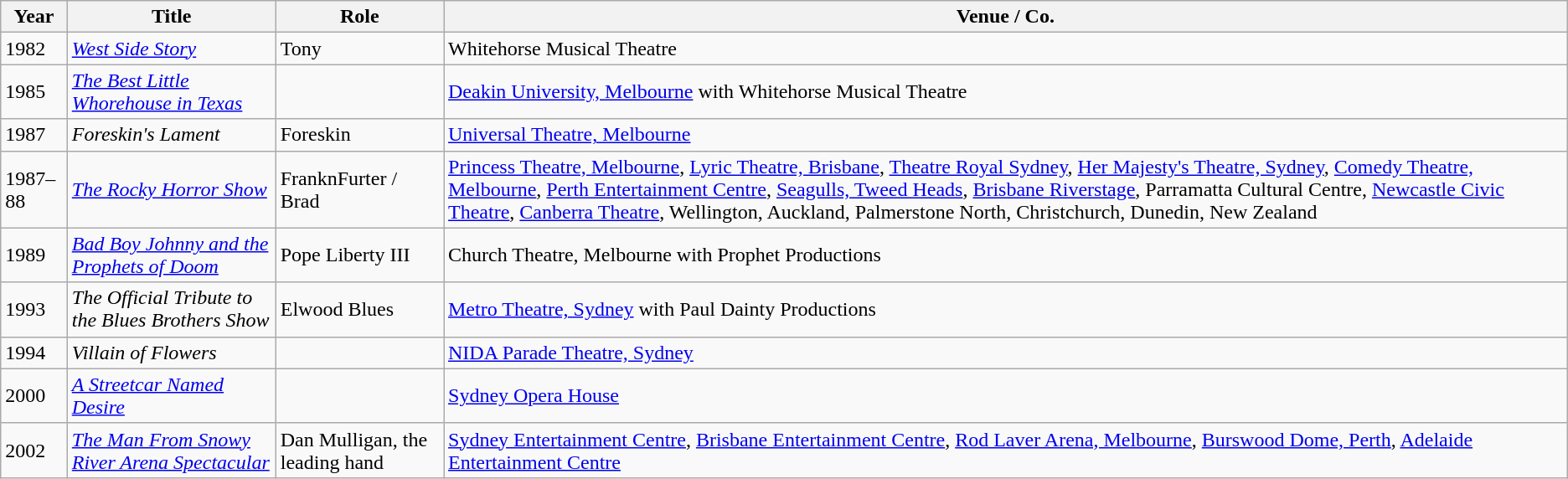<table class=wikitable>
<tr>
<th>Year</th>
<th>Title</th>
<th>Role</th>
<th>Venue / Co.</th>
</tr>
<tr>
<td>1982</td>
<td><em><a href='#'>West Side Story</a></em></td>
<td>Tony</td>
<td>Whitehorse Musical Theatre</td>
</tr>
<tr>
<td>1985</td>
<td><em><a href='#'>The Best Little Whorehouse in Texas</a></em></td>
<td></td>
<td><a href='#'>Deakin University, Melbourne</a> with Whitehorse Musical Theatre</td>
</tr>
<tr>
<td>1987</td>
<td><em>Foreskin's Lament</em></td>
<td>Foreskin</td>
<td><a href='#'>Universal Theatre, Melbourne</a></td>
</tr>
<tr>
<td>1987–88</td>
<td><em><a href='#'>The Rocky Horror Show</a></em></td>
<td>FranknFurter / Brad</td>
<td><a href='#'>Princess Theatre, Melbourne</a>, <a href='#'>Lyric Theatre, Brisbane</a>, <a href='#'>Theatre Royal Sydney</a>, <a href='#'>Her Majesty's Theatre, Sydney</a>, <a href='#'>Comedy Theatre, Melbourne</a>, <a href='#'>Perth Entertainment Centre</a>, <a href='#'>Seagulls, Tweed Heads</a>, <a href='#'>Brisbane Riverstage</a>, Parramatta Cultural Centre, <a href='#'>Newcastle Civic Theatre</a>, <a href='#'>Canberra Theatre</a>, Wellington, Auckland, Palmerstone North, Christchurch, Dunedin, New Zealand</td>
</tr>
<tr>
<td>1989</td>
<td><em><a href='#'>Bad Boy Johnny and the Prophets of Doom</a></em></td>
<td>Pope Liberty III</td>
<td>Church Theatre, Melbourne with Prophet Productions</td>
</tr>
<tr>
<td>1993</td>
<td><em>The Official Tribute to the Blues Brothers Show</em></td>
<td>Elwood Blues</td>
<td><a href='#'>Metro Theatre, Sydney</a> with Paul Dainty Productions</td>
</tr>
<tr>
<td>1994</td>
<td><em>Villain of Flowers</em></td>
<td></td>
<td><a href='#'>NIDA Parade Theatre, Sydney</a></td>
</tr>
<tr>
<td>2000</td>
<td><em><a href='#'>A Streetcar Named Desire</a></em></td>
<td></td>
<td><a href='#'>Sydney Opera House</a></td>
</tr>
<tr>
<td>2002</td>
<td><em><a href='#'>The Man From Snowy River Arena Spectacular</a></em></td>
<td>Dan Mulligan, the leading hand</td>
<td><a href='#'>Sydney Entertainment Centre</a>, <a href='#'>Brisbane Entertainment Centre</a>, <a href='#'>Rod Laver Arena, Melbourne</a>, <a href='#'>Burswood Dome, Perth</a>, <a href='#'>Adelaide Entertainment Centre</a></td>
</tr>
</table>
